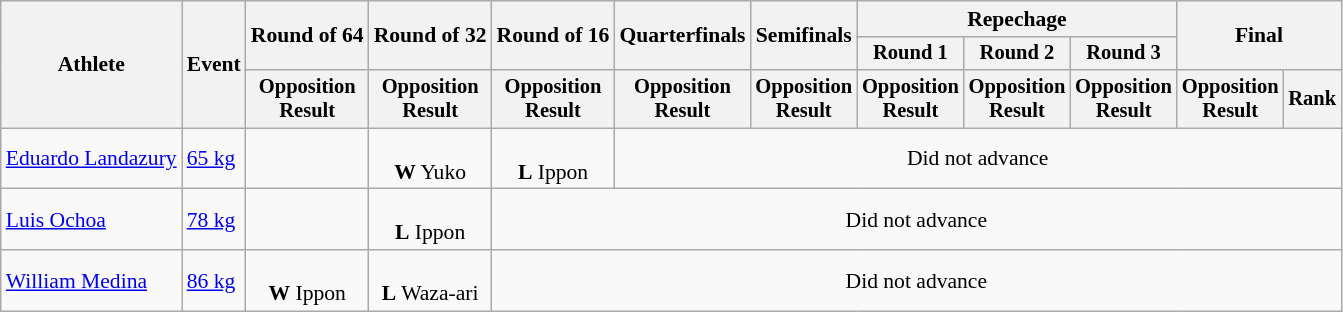<table class="wikitable" style="font-size:90%">
<tr>
<th rowspan="3">Athlete</th>
<th rowspan="3">Event</th>
<th rowspan="2">Round of 64</th>
<th rowspan="2">Round of 32</th>
<th rowspan="2">Round of 16</th>
<th rowspan="2">Quarterfinals</th>
<th rowspan="2">Semifinals</th>
<th colspan=3>Repechage</th>
<th rowspan="2" colspan=2>Final</th>
</tr>
<tr style="font-size:95%">
<th>Round 1</th>
<th>Round 2</th>
<th>Round 3</th>
</tr>
<tr style="font-size:95%">
<th>Opposition<br>Result</th>
<th>Opposition<br>Result</th>
<th>Opposition<br>Result</th>
<th>Opposition<br>Result</th>
<th>Opposition<br>Result</th>
<th>Opposition<br>Result</th>
<th>Opposition<br>Result</th>
<th>Opposition<br>Result</th>
<th>Opposition<br>Result</th>
<th>Rank</th>
</tr>
<tr align=center>
<td align=left><a href='#'>Eduardo Landazury</a></td>
<td align=left><a href='#'>65 kg</a></td>
<td></td>
<td><br><strong>W</strong> Yuko</td>
<td><br><strong>L</strong> Ippon</td>
<td colspan=7>Did not advance</td>
</tr>
<tr align=center>
<td align=left><a href='#'>Luis Ochoa</a></td>
<td align=left><a href='#'>78 kg</a></td>
<td></td>
<td><br><strong>L</strong> Ippon</td>
<td colspan=8>Did not advance</td>
</tr>
<tr align=center>
<td align=left><a href='#'>William Medina</a></td>
<td align=left><a href='#'>86 kg</a></td>
<td><br><strong>W</strong> Ippon</td>
<td><br><strong>L</strong> Waza-ari</td>
<td colspan=8>Did not advance</td>
</tr>
</table>
